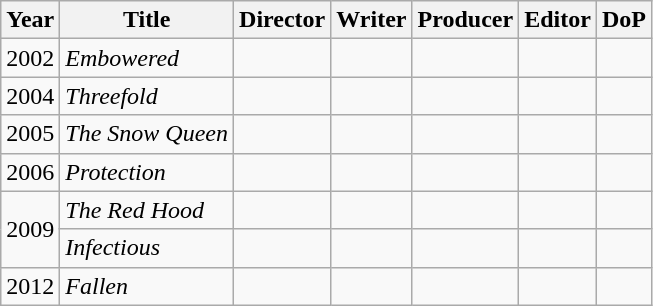<table class="wikitable">
<tr>
<th>Year</th>
<th>Title</th>
<th>Director</th>
<th>Writer</th>
<th>Producer</th>
<th>Editor</th>
<th>DoP</th>
</tr>
<tr>
<td>2002</td>
<td><em>Embowered</em></td>
<td></td>
<td></td>
<td></td>
<td></td>
<td></td>
</tr>
<tr>
<td>2004</td>
<td><em>Threefold</em></td>
<td></td>
<td></td>
<td></td>
<td></td>
<td></td>
</tr>
<tr>
<td>2005</td>
<td><em>The Snow Queen</em></td>
<td></td>
<td></td>
<td></td>
<td></td>
<td></td>
</tr>
<tr>
<td>2006</td>
<td><em>Protection</em></td>
<td></td>
<td></td>
<td></td>
<td></td>
<td></td>
</tr>
<tr>
<td rowspan=2>2009</td>
<td><em>The Red Hood</em></td>
<td></td>
<td></td>
<td></td>
<td></td>
<td></td>
</tr>
<tr>
<td><em>Infectious</em></td>
<td></td>
<td></td>
<td></td>
<td></td>
<td></td>
</tr>
<tr>
<td>2012</td>
<td><em>Fallen</em></td>
<td></td>
<td></td>
<td></td>
<td></td>
<td></td>
</tr>
</table>
